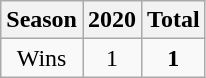<table class="wikitable">
<tr>
<th>Season</th>
<th>2020</th>
<th><strong>Total</strong></th>
</tr>
<tr align=center>
<td>Wins</td>
<td>1</td>
<td><strong>1</strong></td>
</tr>
</table>
